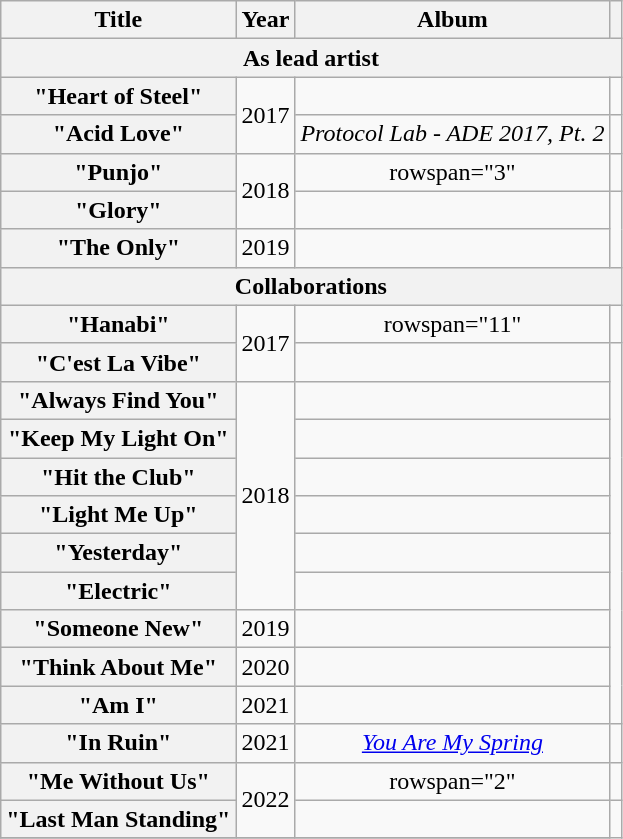<table class="wikitable plainrowheaders" style="text-align:center">
<tr>
<th>Title</th>
<th>Year</th>
<th>Album</th>
<th></th>
</tr>
<tr>
<th colspan="4">As lead artist</th>
</tr>
<tr>
<th scope="row">"Heart of Steel"<br></th>
<td rowspan="2">2017</td>
<td></td>
<td></td>
</tr>
<tr>
<th scope="row">"Acid Love"</th>
<td><em>Protocol Lab - ADE 2017, Pt. 2</em></td>
<td></td>
</tr>
<tr>
<th scope="row">"Punjo"</th>
<td rowspan="2">2018</td>
<td>rowspan="3" </td>
<td></td>
</tr>
<tr>
<th scope="row">"Glory"</th>
<td></td>
</tr>
<tr>
<th scope="row">"The Only"<br></th>
<td>2019</td>
<td></td>
</tr>
<tr>
<th colspan="4">Collaborations</th>
</tr>
<tr>
<th scope="row">"Hanabi"<br></th>
<td rowspan="2">2017</td>
<td>rowspan="11" </td>
<td></td>
</tr>
<tr>
<th scope="row">"C'est La Vibe"<br></th>
<td></td>
</tr>
<tr>
<th scope="row">"Always Find You"<br></th>
<td rowspan="6">2018</td>
<td></td>
</tr>
<tr>
<th scope="row">"Keep My Light On"<br></th>
<td></td>
</tr>
<tr>
<th scope="row">"Hit the Club"<br></th>
<td></td>
</tr>
<tr>
<th scope="row">"Light Me Up"<br></th>
<td></td>
</tr>
<tr>
<th scope="row">"Yesterday"<br></th>
<td></td>
</tr>
<tr>
<th scope="row">"Electric"<br></th>
<td></td>
</tr>
<tr>
<th scope="row">"Someone New"<br></th>
<td>2019</td>
<td></td>
</tr>
<tr>
<th scope="row">"Think About Me"<br></th>
<td>2020</td>
<td></td>
</tr>
<tr>
<th scope="row">"Am I"<br></th>
<td>2021</td>
<td></td>
</tr>
<tr>
<th scope="row">"In Ruin"</th>
<td>2021</td>
<td><em><a href='#'>You Are My Spring</a></em></td>
<td></td>
</tr>
<tr>
<th scope="row">"Me Without Us"<br></th>
<td rowspan="2">2022</td>
<td>rowspan="2" </td>
<td></td>
</tr>
<tr>
<th scope="row">"Last Man Standing"<br></th>
<td></td>
</tr>
<tr>
</tr>
</table>
